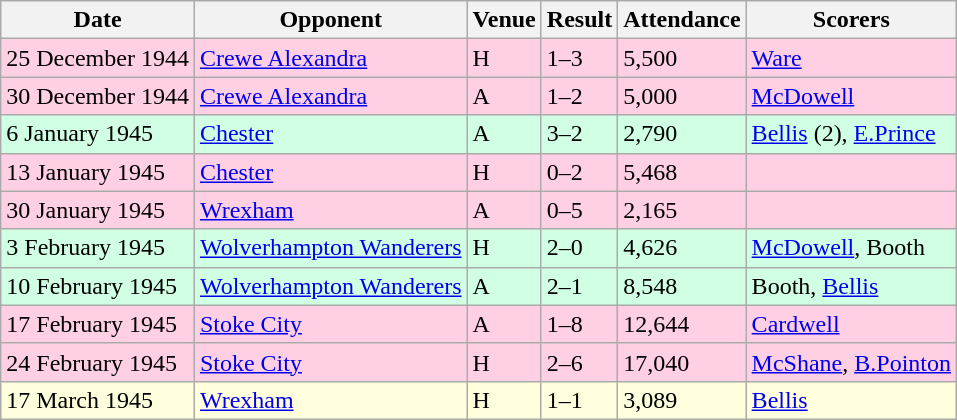<table class="wikitable">
<tr>
<th>Date</th>
<th>Opponent</th>
<th>Venue</th>
<th>Result</th>
<th>Attendance</th>
<th>Scorers</th>
</tr>
<tr style="background:#ffd0e3;">
<td>25 December 1944</td>
<td><a href='#'>Crewe Alexandra</a></td>
<td>H</td>
<td>1–3</td>
<td>5,500</td>
<td><a href='#'>Ware</a></td>
</tr>
<tr style="background:#ffd0e3;">
<td>30 December 1944</td>
<td><a href='#'>Crewe Alexandra</a></td>
<td>A</td>
<td>1–2</td>
<td>5,000</td>
<td><a href='#'>McDowell</a></td>
</tr>
<tr style="background-color: #d0ffe3;">
<td>6 January 1945</td>
<td><a href='#'>Chester</a></td>
<td>A</td>
<td>3–2</td>
<td>2,790</td>
<td><a href='#'>Bellis</a> (2), <a href='#'>E.Prince</a></td>
</tr>
<tr style="background:#ffd0e3;">
<td>13 January 1945</td>
<td><a href='#'>Chester</a></td>
<td>H</td>
<td>0–2</td>
<td>5,468</td>
<td></td>
</tr>
<tr style="background:#ffd0e3;">
<td>30 January 1945</td>
<td><a href='#'>Wrexham</a></td>
<td>A</td>
<td>0–5</td>
<td>2,165</td>
<td></td>
</tr>
<tr style="background-color: #d0ffe3;">
<td>3 February 1945</td>
<td><a href='#'>Wolverhampton Wanderers</a></td>
<td>H</td>
<td>2–0</td>
<td>4,626</td>
<td><a href='#'>McDowell</a>, Booth</td>
</tr>
<tr style="background-color: #d0ffe3;">
<td>10 February 1945</td>
<td><a href='#'>Wolverhampton Wanderers</a></td>
<td>A</td>
<td>2–1</td>
<td>8,548</td>
<td>Booth, <a href='#'>Bellis</a></td>
</tr>
<tr style="background:#ffd0e3;">
<td>17 February 1945</td>
<td><a href='#'>Stoke City</a></td>
<td>A</td>
<td>1–8</td>
<td>12,644</td>
<td><a href='#'>Cardwell</a></td>
</tr>
<tr style="background:#ffd0e3;">
<td>24 February 1945</td>
<td><a href='#'>Stoke City</a></td>
<td>H</td>
<td>2–6</td>
<td>17,040</td>
<td><a href='#'>McShane</a>, <a href='#'>B.Pointon</a></td>
</tr>
<tr style="background:#ffd;">
<td>17 March 1945</td>
<td><a href='#'>Wrexham</a></td>
<td>H</td>
<td>1–1</td>
<td>3,089</td>
<td><a href='#'>Bellis</a></td>
</tr>
</table>
